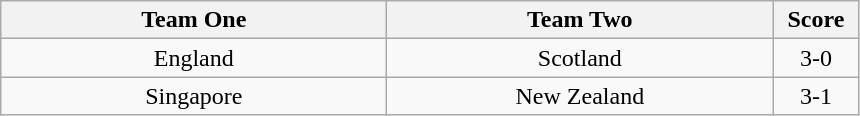<table class="wikitable" style="text-align: center">
<tr>
<th width=250>Team One</th>
<th width=250>Team Two</th>
<th width=50>Score</th>
</tr>
<tr>
<td> England</td>
<td> Scotland</td>
<td>3-0</td>
</tr>
<tr>
<td> Singapore</td>
<td> New Zealand</td>
<td>3-1</td>
</tr>
</table>
